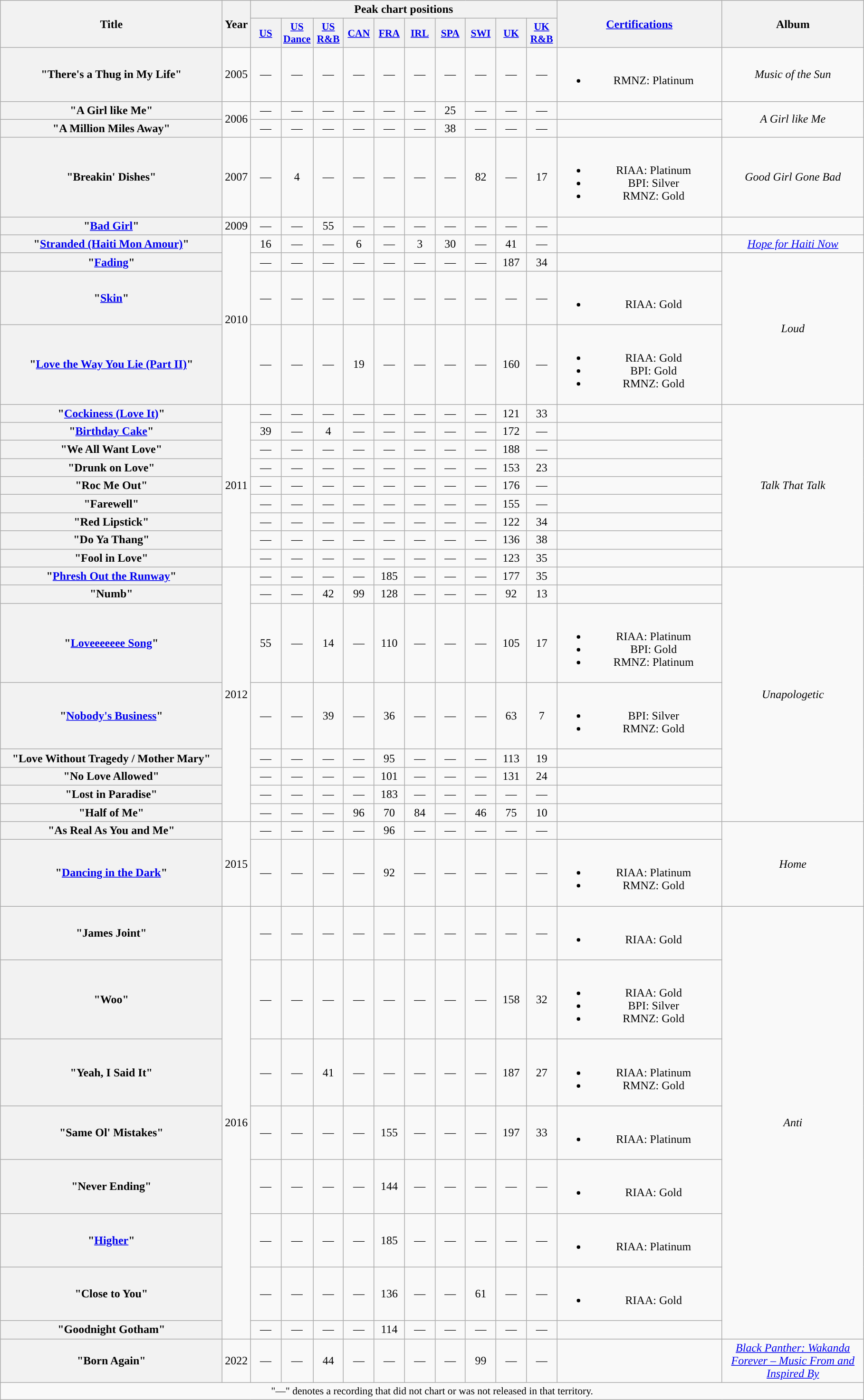<table class="wikitable plainrowheaders" style="text-align:center;" border="1">
<tr>
<th scope="col" rowspan="2" style="width:19em;">Title</th>
<th scope="col" rowspan="2">Year</th>
<th colspan="10">Peak chart positions</th>
<th scope="col" rowspan="2" style="width:14em;"><a href='#'>Certifications</a></th>
<th scope="col" rowspan="2" style="width:12em;">Album</th>
</tr>
<tr>
<th scope="col" style="width:2.5em;font-size:90%;"><a href='#'>US</a><br></th>
<th scope="col" style="width:2.5em;font-size:90%;"><a href='#'>US<br>Dance</a><br></th>
<th scope="col" style="width:2.5em;font-size:90%;"><a href='#'>US<br>R&B</a><br></th>
<th scope="col" style="width:2.5em;font-size:90%;"><a href='#'>CAN</a><br></th>
<th scope="col" style="width:2.5em;font-size:90%;"><a href='#'>FRA</a><br></th>
<th scope="col" style="width:2.5em;font-size:90%;"><a href='#'>IRL</a><br></th>
<th scope="col" style="width:2.5em;font-size:90%;"><a href='#'>SPA</a><br></th>
<th scope="col" style="width:2.5em;font-size:90%;"><a href='#'>SWI</a><br></th>
<th scope="col" style="width:2.5em;font-size:90%;"><a href='#'>UK</a><br></th>
<th scope="col" style="width:2.5em;font-size:90%;"><a href='#'>UK<br>R&B</a><br></th>
</tr>
<tr>
<th scope="row">"There's a Thug in My Life"<br></th>
<td>2005</td>
<td>—</td>
<td>—</td>
<td>—</td>
<td>—</td>
<td>—</td>
<td>—</td>
<td>—</td>
<td>—</td>
<td>—</td>
<td>—</td>
<td><br><ul><li>RMNZ: Platinum</li></ul></td>
<td><em>Music of the Sun</em></td>
</tr>
<tr>
<th scope="row">"A Girl like Me"</th>
<td rowspan="2">2006</td>
<td>—</td>
<td>—</td>
<td>—</td>
<td>—</td>
<td>—</td>
<td>—</td>
<td>25</td>
<td>—</td>
<td>—</td>
<td>—</td>
<td></td>
<td rowspan="2"><em>A Girl like Me</em></td>
</tr>
<tr>
<th scope="row">"A Million Miles Away"</th>
<td>—</td>
<td>—</td>
<td>—</td>
<td>—</td>
<td>—</td>
<td>—</td>
<td>38</td>
<td>—</td>
<td>—</td>
<td>—</td>
<td></td>
</tr>
<tr>
<th scope="row">"Breakin' Dishes"</th>
<td>2007</td>
<td>—</td>
<td>4</td>
<td>—</td>
<td>—</td>
<td>—</td>
<td>—</td>
<td>—</td>
<td>82</td>
<td>—</td>
<td>17</td>
<td><br><ul><li>RIAA: Platinum</li><li>BPI: Silver</li><li>RMNZ: Gold</li></ul></td>
<td><em>Good Girl Gone Bad</em></td>
</tr>
<tr>
<th scope="row">"<a href='#'>Bad Girl</a>"<br></th>
<td>2009</td>
<td>—</td>
<td>—</td>
<td>55</td>
<td>—</td>
<td>—</td>
<td>—</td>
<td>—</td>
<td>—</td>
<td>—</td>
<td>—</td>
<td></td>
<td></td>
</tr>
<tr>
<th scope="row">"<a href='#'>Stranded (Haiti Mon Amour)</a>"<br></th>
<td rowspan="4">2010</td>
<td>16</td>
<td>—</td>
<td>—</td>
<td>6</td>
<td>—</td>
<td>3</td>
<td>30</td>
<td>—</td>
<td>41</td>
<td>—</td>
<td></td>
<td><em><a href='#'>Hope for Haiti Now</a></em></td>
</tr>
<tr>
<th scope="row">"<a href='#'>Fading</a>"</th>
<td>—</td>
<td>—</td>
<td>—</td>
<td>—</td>
<td>—</td>
<td>—</td>
<td>—</td>
<td>—</td>
<td>187</td>
<td>34</td>
<td></td>
<td rowspan="3"><em>Loud</em></td>
</tr>
<tr>
<th scope="row">"<a href='#'>Skin</a>"</th>
<td>—</td>
<td>—</td>
<td>—</td>
<td>—</td>
<td>—</td>
<td>—</td>
<td>—</td>
<td>—</td>
<td>—</td>
<td>—</td>
<td><br><ul><li>RIAA: Gold</li></ul></td>
</tr>
<tr>
<th scope="row">"<a href='#'>Love the Way You Lie (Part II)</a>"<br></th>
<td>—</td>
<td>—</td>
<td>—</td>
<td>19</td>
<td>—</td>
<td>—</td>
<td>—</td>
<td>—</td>
<td>160</td>
<td>—</td>
<td><br><ul><li>RIAA: Gold</li><li>BPI: Gold</li><li>RMNZ: Gold</li></ul></td>
</tr>
<tr>
<th scope="row">"<a href='#'>Cockiness (Love It)</a>"</th>
<td rowspan="9">2011</td>
<td>—</td>
<td>—</td>
<td>—</td>
<td>—</td>
<td>—</td>
<td>—</td>
<td>—</td>
<td>—</td>
<td>121</td>
<td>33</td>
<td></td>
<td rowspan="9"><em>Talk That Talk</em></td>
</tr>
<tr>
<th scope="row">"<a href='#'>Birthday Cake</a>"</th>
<td>39</td>
<td>—</td>
<td>4</td>
<td>—</td>
<td>—</td>
<td>—</td>
<td>—</td>
<td>—</td>
<td>172</td>
<td>—</td>
<td></td>
</tr>
<tr>
<th scope="row">"We All Want Love"</th>
<td>—</td>
<td>—</td>
<td>—</td>
<td>—</td>
<td>—</td>
<td>—</td>
<td>—</td>
<td>—</td>
<td>188</td>
<td>—</td>
<td></td>
</tr>
<tr>
<th scope="row">"Drunk on Love"</th>
<td>—</td>
<td>—</td>
<td>—</td>
<td>—</td>
<td>—</td>
<td>—</td>
<td>—</td>
<td>—</td>
<td>153</td>
<td>23</td>
<td></td>
</tr>
<tr>
<th scope="row">"Roc Me Out"</th>
<td>—</td>
<td>—</td>
<td>—</td>
<td>—</td>
<td>—</td>
<td>—</td>
<td>—</td>
<td>—</td>
<td>176</td>
<td>—</td>
<td></td>
</tr>
<tr>
<th scope="row">"Farewell"</th>
<td>—</td>
<td>—</td>
<td>—</td>
<td>—</td>
<td>—</td>
<td>—</td>
<td>—</td>
<td>—</td>
<td>155</td>
<td>—</td>
<td></td>
</tr>
<tr>
<th scope="row">"Red Lipstick"</th>
<td>—</td>
<td>—</td>
<td>—</td>
<td>—</td>
<td>—</td>
<td>—</td>
<td>—</td>
<td>—</td>
<td>122</td>
<td>34</td>
<td></td>
</tr>
<tr>
<th scope="row">"Do Ya Thang"</th>
<td>—</td>
<td>—</td>
<td>—</td>
<td>—</td>
<td>—</td>
<td>—</td>
<td>—</td>
<td>—</td>
<td>136</td>
<td>38</td>
<td></td>
</tr>
<tr>
<th scope="row">"Fool in Love"</th>
<td>—</td>
<td>—</td>
<td>—</td>
<td>—</td>
<td>—</td>
<td>—</td>
<td>—</td>
<td>—</td>
<td>123</td>
<td>35</td>
<td></td>
</tr>
<tr>
<th scope="row">"<a href='#'>Phresh Out the Runway</a>"</th>
<td rowspan="8">2012</td>
<td>—</td>
<td>—</td>
<td>—</td>
<td>—</td>
<td>185</td>
<td>—</td>
<td>—</td>
<td>—</td>
<td>177</td>
<td>35</td>
<td></td>
<td rowspan="8"><em>Unapologetic</em></td>
</tr>
<tr>
<th scope="row">"Numb"<br></th>
<td>—</td>
<td>—</td>
<td>42</td>
<td>99</td>
<td>128</td>
<td>—</td>
<td>—</td>
<td>—</td>
<td>92</td>
<td>13</td>
</tr>
<tr>
<th scope="row">"<a href='#'>Loveeeeeee Song</a>"<br></th>
<td>55</td>
<td>—</td>
<td>14</td>
<td>—</td>
<td>110</td>
<td>—</td>
<td>—</td>
<td>—</td>
<td>105</td>
<td>17</td>
<td><br><ul><li>RIAA: Platinum</li><li>BPI: Gold</li><li>RMNZ: Platinum</li></ul></td>
</tr>
<tr>
<th scope="row">"<a href='#'>Nobody's Business</a>"<br></th>
<td>—</td>
<td>—</td>
<td>39</td>
<td>—</td>
<td>36</td>
<td>—</td>
<td>—</td>
<td>—</td>
<td>63</td>
<td>7</td>
<td><br><ul><li>BPI: Silver</li><li>RMNZ: Gold</li></ul></td>
</tr>
<tr>
<th scope="row">"Love Without Tragedy / Mother Mary"</th>
<td>—</td>
<td>—</td>
<td>—</td>
<td>—</td>
<td>95</td>
<td>—</td>
<td>—</td>
<td>—</td>
<td>113</td>
<td>19</td>
<td></td>
</tr>
<tr>
<th scope="row">"No Love Allowed"</th>
<td>—</td>
<td>—</td>
<td>—</td>
<td>—</td>
<td>101</td>
<td>—</td>
<td>—</td>
<td>—</td>
<td>131</td>
<td>24</td>
<td></td>
</tr>
<tr>
<th scope="row">"Lost in Paradise"</th>
<td>—</td>
<td>—</td>
<td>—</td>
<td>—</td>
<td>183</td>
<td>—</td>
<td>—</td>
<td>—</td>
<td>—</td>
<td>—</td>
<td></td>
</tr>
<tr>
<th scope="row">"Half of Me"</th>
<td>—</td>
<td>—</td>
<td>—</td>
<td>96</td>
<td>70</td>
<td>84</td>
<td>—</td>
<td>46</td>
<td>75</td>
<td>10</td>
<td></td>
</tr>
<tr>
<th scope="row">"As Real As You and Me"</th>
<td rowspan="2">2015</td>
<td>—</td>
<td>—</td>
<td>—</td>
<td>—</td>
<td>96</td>
<td>—</td>
<td>—</td>
<td>—</td>
<td>—</td>
<td>—</td>
<td></td>
<td rowspan="2"><em>Home</em></td>
</tr>
<tr>
<th scope="row">"<a href='#'>Dancing in the Dark</a>"</th>
<td>—</td>
<td>—</td>
<td>—</td>
<td>—</td>
<td>92</td>
<td>—</td>
<td>—</td>
<td>—</td>
<td>—</td>
<td>—</td>
<td><br><ul><li>RIAA: Platinum</li><li>RMNZ: Gold</li></ul></td>
</tr>
<tr>
<th scope="row">"James Joint"</th>
<td rowspan="8">2016</td>
<td>—</td>
<td>—</td>
<td>—</td>
<td>—</td>
<td>—</td>
<td>—</td>
<td>—</td>
<td>—</td>
<td>—</td>
<td>—</td>
<td><br><ul><li>RIAA: Gold</li></ul></td>
<td rowspan="8"><em>Anti</em></td>
</tr>
<tr>
<th scope="row">"Woo"</th>
<td>—</td>
<td>—</td>
<td>—</td>
<td>—</td>
<td>—</td>
<td>—</td>
<td>—</td>
<td>—</td>
<td>158</td>
<td>32</td>
<td><br><ul><li>RIAA: Gold</li><li>BPI: Silver</li><li>RMNZ: Gold</li></ul></td>
</tr>
<tr>
<th scope="row">"Yeah, I Said It"</th>
<td>—</td>
<td>—</td>
<td>41</td>
<td>—</td>
<td>—</td>
<td>—</td>
<td>—</td>
<td>—</td>
<td>187</td>
<td>27</td>
<td><br><ul><li>RIAA: Platinum</li><li>RMNZ: Gold</li></ul></td>
</tr>
<tr>
<th scope="row">"Same Ol' Mistakes"</th>
<td>—</td>
<td>—</td>
<td>—</td>
<td>—</td>
<td>155</td>
<td>—</td>
<td>—</td>
<td>—</td>
<td>197</td>
<td>33</td>
<td><br><ul><li>RIAA: Platinum</li></ul></td>
</tr>
<tr>
<th scope="row">"Never Ending"</th>
<td>—</td>
<td>—</td>
<td>—</td>
<td>—</td>
<td>144</td>
<td>—</td>
<td>—</td>
<td>—</td>
<td>—</td>
<td>—</td>
<td><br><ul><li>RIAA: Gold</li></ul></td>
</tr>
<tr>
<th scope="row">"<a href='#'>Higher</a>"</th>
<td>—</td>
<td>—</td>
<td>—</td>
<td>—</td>
<td>185</td>
<td>—</td>
<td>—</td>
<td>—</td>
<td>—</td>
<td>—</td>
<td><br><ul><li>RIAA: Platinum</li></ul></td>
</tr>
<tr>
<th scope="row">"Close to You"</th>
<td>—</td>
<td>—</td>
<td>—</td>
<td>—</td>
<td>136</td>
<td>—</td>
<td>—</td>
<td>61</td>
<td>—</td>
<td>—</td>
<td><br><ul><li>RIAA: Gold</li></ul></td>
</tr>
<tr>
<th scope="row">"Goodnight Gotham"</th>
<td>—</td>
<td>—</td>
<td>—</td>
<td>—</td>
<td>114</td>
<td>—</td>
<td>—</td>
<td>—</td>
<td>—</td>
<td>—</td>
<td></td>
</tr>
<tr>
<th scope="row">"Born Again"</th>
<td>2022</td>
<td>—</td>
<td>—</td>
<td>44</td>
<td>—</td>
<td>—</td>
<td>—</td>
<td>—</td>
<td>99</td>
<td>—</td>
<td>—</td>
<td></td>
<td><em><a href='#'>Black Panther: Wakanda Forever – Music From and Inspired By</a></em></td>
</tr>
<tr>
<td colspan="15" style="font-size:90%">"—" denotes a recording that did not chart or was not released in that territory.</td>
</tr>
</table>
